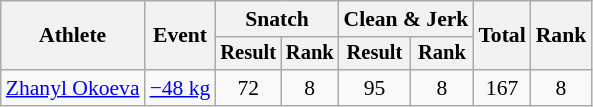<table class=wikitable style=font-size:90%;text-align:center>
<tr>
<th rowspan="2">Athlete</th>
<th rowspan="2">Event</th>
<th colspan="2">Snatch</th>
<th colspan="2">Clean & Jerk</th>
<th rowspan="2">Total</th>
<th rowspan="2">Rank</th>
</tr>
<tr style="font-size:95%">
<th>Result</th>
<th>Rank</th>
<th>Result</th>
<th>Rank</th>
</tr>
<tr>
<td align=left><a href='#'>Zhanyl Okoeva</a></td>
<td align=left><a href='#'>−48 kg</a></td>
<td>72</td>
<td>8</td>
<td>95</td>
<td>8</td>
<td>167</td>
<td>8</td>
</tr>
</table>
